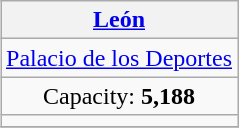<table class="wikitable" style="text-align:center; margin:1em auto;">
<tr>
<th><a href='#'>León</a></th>
</tr>
<tr>
<td><a href='#'>Palacio de los Deportes</a></td>
</tr>
<tr>
<td>Capacity: <strong>5,188</strong></td>
</tr>
<tr>
<td></td>
</tr>
<tr>
</tr>
</table>
